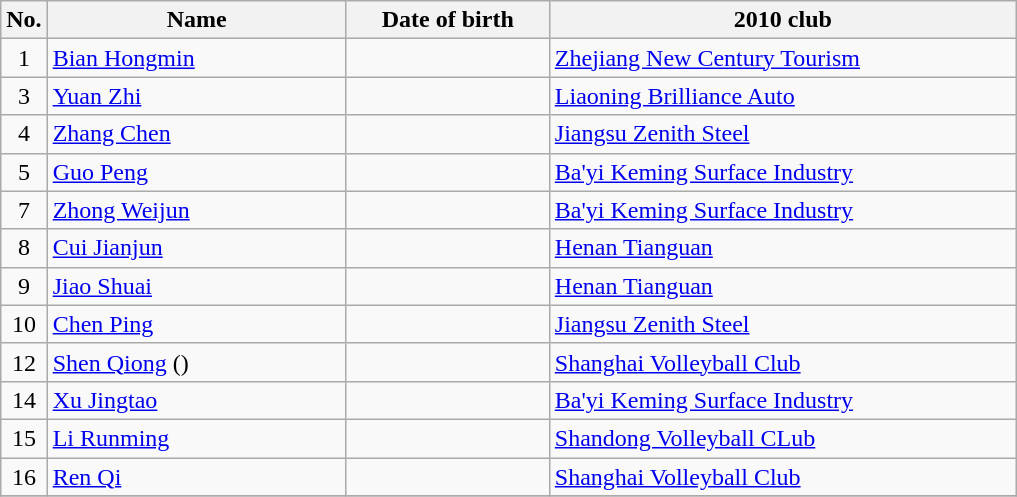<table class="wikitable sortable" style="font-size:100%; text-align:center;">
<tr>
<th>No.</th>
<th style="width:12em">Name</th>
<th style="width:8em">Date of birth</th>
<th style="width:19em">2010 club</th>
</tr>
<tr>
<td>1</td>
<td align=left><a href='#'>Bian Hongmin</a></td>
<td align=right></td>
<td align=left> <a href='#'>Zhejiang New Century Tourism</a></td>
</tr>
<tr>
<td>3</td>
<td align=left><a href='#'>Yuan Zhi</a></td>
<td align=right></td>
<td align=left> <a href='#'>Liaoning Brilliance Auto</a></td>
</tr>
<tr>
<td>4</td>
<td align=left><a href='#'>Zhang Chen</a></td>
<td align=right></td>
<td align=left> <a href='#'>Jiangsu Zenith Steel</a></td>
</tr>
<tr>
<td>5</td>
<td align=left><a href='#'>Guo Peng</a></td>
<td align=right></td>
<td align=left> <a href='#'>Ba'yi Keming Surface Industry</a></td>
</tr>
<tr>
<td>7</td>
<td align=left><a href='#'>Zhong Weijun</a></td>
<td align=right></td>
<td align=left> <a href='#'>Ba'yi Keming Surface Industry</a></td>
</tr>
<tr>
<td>8</td>
<td align=left><a href='#'>Cui Jianjun</a></td>
<td align=right></td>
<td align=left> <a href='#'>Henan Tianguan</a></td>
</tr>
<tr>
<td>9</td>
<td align=left><a href='#'>Jiao Shuai</a></td>
<td align=right></td>
<td align=left> <a href='#'>Henan Tianguan</a></td>
</tr>
<tr>
<td>10</td>
<td align=left><a href='#'>Chen Ping</a></td>
<td align=right></td>
<td align=left> <a href='#'>Jiangsu Zenith Steel</a></td>
</tr>
<tr>
<td>12</td>
<td align=left><a href='#'>Shen Qiong</a> ()</td>
<td align=right></td>
<td align=left> <a href='#'>Shanghai Volleyball Club</a></td>
</tr>
<tr>
<td>14</td>
<td align=left><a href='#'>Xu Jingtao</a></td>
<td align=right></td>
<td align=left> <a href='#'>Ba'yi Keming Surface Industry</a></td>
</tr>
<tr>
<td>15</td>
<td align=left><a href='#'>Li Runming</a></td>
<td align=right></td>
<td align=left> <a href='#'>Shandong Volleyball CLub</a></td>
</tr>
<tr>
<td>16</td>
<td align=left><a href='#'>Ren Qi</a></td>
<td align=right></td>
<td align=left> <a href='#'>Shanghai Volleyball Club</a></td>
</tr>
<tr>
</tr>
</table>
